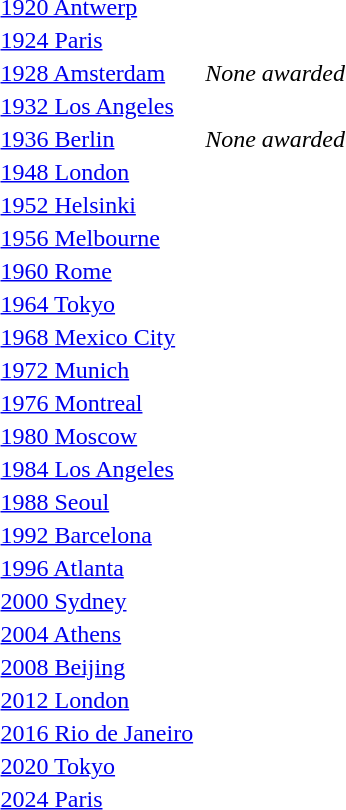<table>
<tr>
<td><a href='#'>1920 Antwerp</a><br></td>
<td></td>
<td></td>
<td></td>
</tr>
<tr>
<td><a href='#'>1924 Paris</a><br></td>
<td></td>
<td></td>
<td></td>
</tr>
<tr>
<td rowspan="2"><a href='#'>1928 Amsterdam</a><br></td>
<td></td>
<td rowspan="2" align="center"><em>None awarded</em></td>
<td rowspan="2"></td>
</tr>
<tr>
<td></td>
</tr>
<tr>
<td><a href='#'>1932 Los Angeles</a><br></td>
<td></td>
<td></td>
<td></td>
</tr>
<tr>
<td rowspan="2"><a href='#'>1936 Berlin</a><br></td>
<td></td>
<td rowspan="2" align="center"><em>None awarded</em></td>
<td rowspan="2"></td>
</tr>
<tr>
<td></td>
</tr>
<tr>
<td><a href='#'>1948 London</a><br></td>
<td></td>
<td></td>
<td></td>
</tr>
<tr>
<td><a href='#'>1952 Helsinki</a><br></td>
<td></td>
<td></td>
<td></td>
</tr>
<tr>
<td><a href='#'>1956 Melbourne</a><br></td>
<td></td>
<td></td>
<td></td>
</tr>
<tr>
<td><a href='#'>1960 Rome</a><br></td>
<td></td>
<td></td>
<td></td>
</tr>
<tr>
<td><a href='#'>1964 Tokyo</a><br></td>
<td></td>
<td></td>
<td></td>
</tr>
<tr>
<td><a href='#'>1968 Mexico City</a><br></td>
<td></td>
<td></td>
<td></td>
</tr>
<tr>
<td><a href='#'>1972 Munich</a><br></td>
<td></td>
<td></td>
<td></td>
</tr>
<tr>
<td><a href='#'>1976 Montreal</a><br></td>
<td></td>
<td></td>
<td></td>
</tr>
<tr>
<td><a href='#'>1980 Moscow</a><br></td>
<td></td>
<td></td>
<td></td>
</tr>
<tr>
<td><a href='#'>1984 Los Angeles</a><br></td>
<td></td>
<td></td>
<td></td>
</tr>
<tr>
<td><a href='#'>1988 Seoul</a><br></td>
<td></td>
<td></td>
<td></td>
</tr>
<tr>
<td><a href='#'>1992 Barcelona</a><br></td>
<td></td>
<td></td>
<td></td>
</tr>
<tr>
<td><a href='#'>1996 Atlanta</a><br></td>
<td></td>
<td></td>
<td></td>
</tr>
<tr>
<td><a href='#'>2000 Sydney</a><br></td>
<td></td>
<td></td>
<td></td>
</tr>
<tr>
<td><a href='#'>2004 Athens</a><br></td>
<td></td>
<td></td>
<td></td>
</tr>
<tr>
<td><a href='#'>2008 Beijing</a><br></td>
<td></td>
<td></td>
<td></td>
</tr>
<tr>
<td><a href='#'>2012 London</a><br></td>
<td></td>
<td></td>
<td></td>
</tr>
<tr>
<td><a href='#'>2016 Rio de Janeiro</a><br></td>
<td></td>
<td></td>
<td></td>
</tr>
<tr>
<td><a href='#'>2020 Tokyo</a><br></td>
<td></td>
<td></td>
<td></td>
</tr>
<tr>
<td><a href='#'>2024 Paris</a><br></td>
<td></td>
<td></td>
<td></td>
</tr>
<tr>
</tr>
</table>
